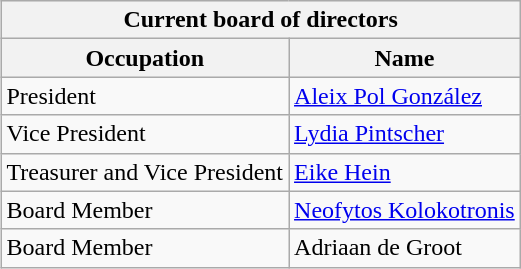<table class="wikitable" border="1" align="right">
<tr style="background:#efefef;">
<th colspan="2">Current board of directors</th>
</tr>
<tr style="background:#efefef;">
<th>Occupation</th>
<th>Name</th>
</tr>
<tr>
<td rowspan="1">President</td>
<td><a href='#'>Aleix Pol González</a></td>
</tr>
<tr>
<td rowspan="1">Vice President</td>
<td><a href='#'>Lydia Pintscher</a></td>
</tr>
<tr>
<td rowspan="1">Treasurer and Vice President</td>
<td><a href='#'>Eike Hein</a></td>
</tr>
<tr>
<td rowspan="1">Board Member</td>
<td><a href='#'>Neofytos Kolokotronis</a></td>
</tr>
<tr>
<td rowspan="1">Board Member</td>
<td>Adriaan de Groot</td>
</tr>
</table>
